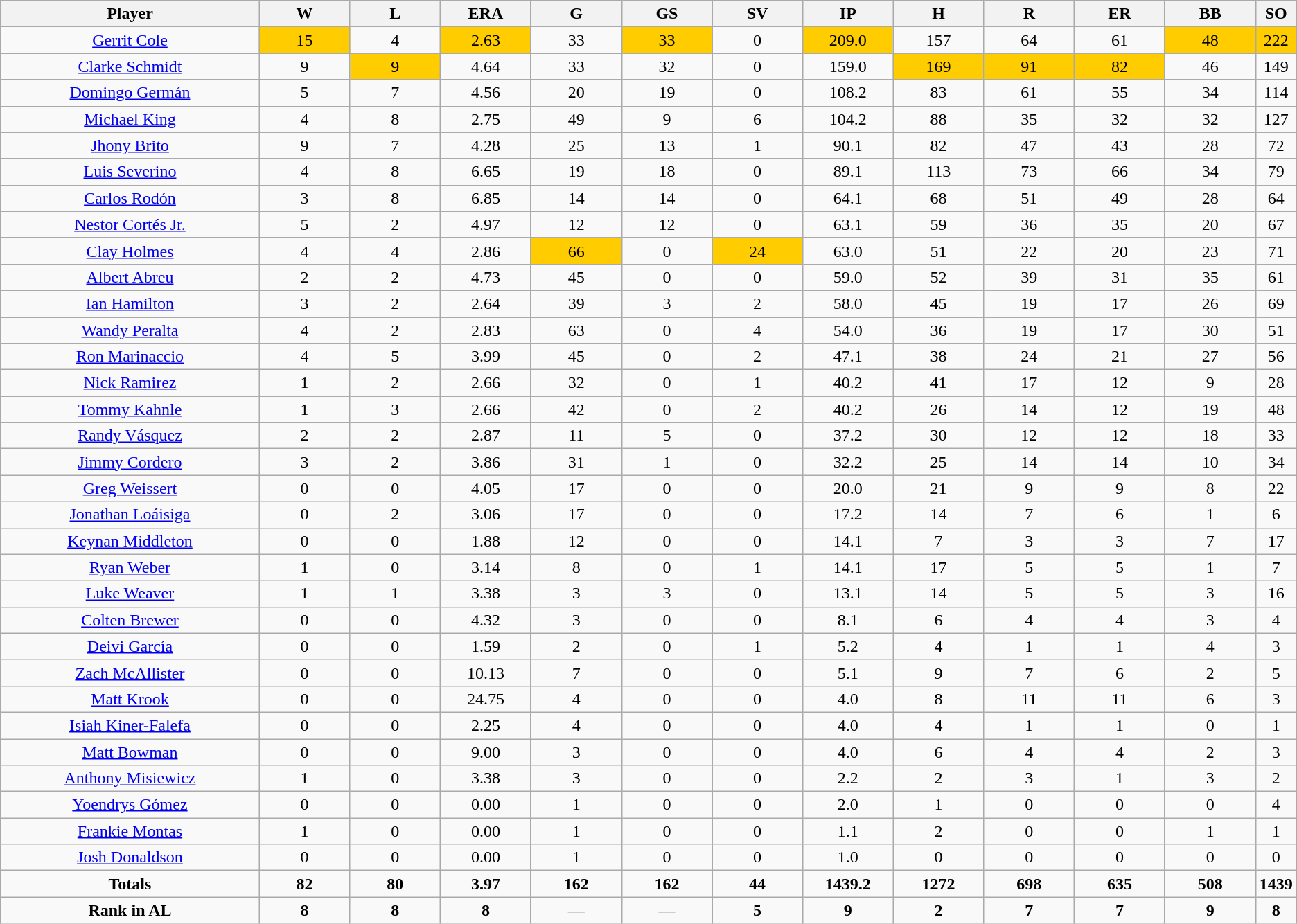<table class=wikitable style="text-align:center">
<tr>
<th bgcolor=#DDDDFF; width="20%">Player</th>
<th bgcolor=#DDDDFF; width="7%">W</th>
<th bgcolor=#DDDDFF; width="7%">L</th>
<th bgcolor=#DDDDFF; width="7%">ERA</th>
<th bgcolor=#DDDDFF; width="7%">G</th>
<th bgcolor=#DDDDFF; width="7%">GS</th>
<th bgcolor=#DDDDFF; width="7%">SV</th>
<th bgcolor=#DDDDFF; width="7%">IP</th>
<th bgcolor=#DDDDFF; width="7%">H</th>
<th bgcolor=#DDDDFF; width="7%">R</th>
<th bgcolor=#DDDDFF; width="7%">ER</th>
<th bgcolor=#DDDDFF; width="7%">BB</th>
<th bgcolor=#DDDDFF; width="7%">SO</th>
</tr>
<tr>
<td><a href='#'>Gerrit Cole</a></td>
<td bgcolor=#ffcc00>15</td>
<td>4</td>
<td bgcolor=#ffcc00>2.63</td>
<td>33</td>
<td bgcolor=#ffcc00>33</td>
<td>0</td>
<td bgcolor=#ffcc00>209.0</td>
<td>157</td>
<td>64</td>
<td>61</td>
<td bgcolor=#ffcc00>48</td>
<td bgcolor=#ffcc00>222</td>
</tr>
<tr>
<td><a href='#'>Clarke Schmidt</a></td>
<td>9</td>
<td bgcolor=#ffcc00>9</td>
<td>4.64</td>
<td>33</td>
<td>32</td>
<td>0</td>
<td>159.0</td>
<td bgcolor=#ffcc00>169</td>
<td bgcolor=#ffcc00>91</td>
<td bgcolor=#ffcc00>82</td>
<td>46</td>
<td>149</td>
</tr>
<tr>
<td><a href='#'>Domingo Germán</a></td>
<td>5</td>
<td>7</td>
<td>4.56</td>
<td>20</td>
<td>19</td>
<td>0</td>
<td>108.2</td>
<td>83</td>
<td>61</td>
<td>55</td>
<td>34</td>
<td>114</td>
</tr>
<tr>
<td><a href='#'>Michael King</a></td>
<td>4</td>
<td>8</td>
<td>2.75</td>
<td>49</td>
<td>9</td>
<td>6</td>
<td>104.2</td>
<td>88</td>
<td>35</td>
<td>32</td>
<td>32</td>
<td>127</td>
</tr>
<tr>
<td><a href='#'>Jhony Brito</a></td>
<td>9</td>
<td>7</td>
<td>4.28</td>
<td>25</td>
<td>13</td>
<td>1</td>
<td>90.1</td>
<td>82</td>
<td>47</td>
<td>43</td>
<td>28</td>
<td>72</td>
</tr>
<tr>
<td><a href='#'>Luis Severino</a></td>
<td>4</td>
<td>8</td>
<td>6.65</td>
<td>19</td>
<td>18</td>
<td>0</td>
<td>89.1</td>
<td>113</td>
<td>73</td>
<td>66</td>
<td>34</td>
<td>79</td>
</tr>
<tr>
<td><a href='#'>Carlos Rodón</a></td>
<td>3</td>
<td>8</td>
<td>6.85</td>
<td>14</td>
<td>14</td>
<td>0</td>
<td>64.1</td>
<td>68</td>
<td>51</td>
<td>49</td>
<td>28</td>
<td>64</td>
</tr>
<tr>
<td><a href='#'>Nestor Cortés Jr.</a></td>
<td>5</td>
<td>2</td>
<td>4.97</td>
<td>12</td>
<td>12</td>
<td>0</td>
<td>63.1</td>
<td>59</td>
<td>36</td>
<td>35</td>
<td>20</td>
<td>67</td>
</tr>
<tr>
<td><a href='#'>Clay Holmes</a></td>
<td>4</td>
<td>4</td>
<td>2.86</td>
<td bgcolor=#ffcc00>66</td>
<td>0</td>
<td bgcolor=#ffcc00>24</td>
<td>63.0</td>
<td>51</td>
<td>22</td>
<td>20</td>
<td>23</td>
<td>71</td>
</tr>
<tr>
<td><a href='#'>Albert Abreu</a></td>
<td>2</td>
<td>2</td>
<td>4.73</td>
<td>45</td>
<td>0</td>
<td>0</td>
<td>59.0</td>
<td>52</td>
<td>39</td>
<td>31</td>
<td>35</td>
<td>61</td>
</tr>
<tr>
<td><a href='#'>Ian Hamilton</a></td>
<td>3</td>
<td>2</td>
<td>2.64</td>
<td>39</td>
<td>3</td>
<td>2</td>
<td>58.0</td>
<td>45</td>
<td>19</td>
<td>17</td>
<td>26</td>
<td>69</td>
</tr>
<tr>
<td><a href='#'>Wandy Peralta</a></td>
<td>4</td>
<td>2</td>
<td>2.83</td>
<td>63</td>
<td>0</td>
<td>4</td>
<td>54.0</td>
<td>36</td>
<td>19</td>
<td>17</td>
<td>30</td>
<td>51</td>
</tr>
<tr>
<td><a href='#'>Ron Marinaccio</a></td>
<td>4</td>
<td>5</td>
<td>3.99</td>
<td>45</td>
<td>0</td>
<td>2</td>
<td>47.1</td>
<td>38</td>
<td>24</td>
<td>21</td>
<td>27</td>
<td>56</td>
</tr>
<tr>
<td><a href='#'>Nick Ramirez</a></td>
<td>1</td>
<td>2</td>
<td>2.66</td>
<td>32</td>
<td>0</td>
<td>1</td>
<td>40.2</td>
<td>41</td>
<td>17</td>
<td>12</td>
<td>9</td>
<td>28</td>
</tr>
<tr>
<td><a href='#'>Tommy Kahnle</a></td>
<td>1</td>
<td>3</td>
<td>2.66</td>
<td>42</td>
<td>0</td>
<td>2</td>
<td>40.2</td>
<td>26</td>
<td>14</td>
<td>12</td>
<td>19</td>
<td>48</td>
</tr>
<tr>
<td><a href='#'>Randy Vásquez</a></td>
<td>2</td>
<td>2</td>
<td>2.87</td>
<td>11</td>
<td>5</td>
<td>0</td>
<td>37.2</td>
<td>30</td>
<td>12</td>
<td>12</td>
<td>18</td>
<td>33</td>
</tr>
<tr>
<td><a href='#'>Jimmy Cordero</a></td>
<td>3</td>
<td>2</td>
<td>3.86</td>
<td>31</td>
<td>1</td>
<td>0</td>
<td>32.2</td>
<td>25</td>
<td>14</td>
<td>14</td>
<td>10</td>
<td>34</td>
</tr>
<tr>
<td><a href='#'>Greg Weissert</a></td>
<td>0</td>
<td>0</td>
<td>4.05</td>
<td>17</td>
<td>0</td>
<td>0</td>
<td>20.0</td>
<td>21</td>
<td>9</td>
<td>9</td>
<td>8</td>
<td>22</td>
</tr>
<tr>
<td><a href='#'>Jonathan Loáisiga</a></td>
<td>0</td>
<td>2</td>
<td>3.06</td>
<td>17</td>
<td>0</td>
<td>0</td>
<td>17.2</td>
<td>14</td>
<td>7</td>
<td>6</td>
<td>1</td>
<td>6</td>
</tr>
<tr>
<td><a href='#'>Keynan Middleton</a></td>
<td>0</td>
<td>0</td>
<td>1.88</td>
<td>12</td>
<td>0</td>
<td>0</td>
<td>14.1</td>
<td>7</td>
<td>3</td>
<td>3</td>
<td>7</td>
<td>17</td>
</tr>
<tr>
<td><a href='#'>Ryan Weber</a></td>
<td>1</td>
<td>0</td>
<td>3.14</td>
<td>8</td>
<td>0</td>
<td>1</td>
<td>14.1</td>
<td>17</td>
<td>5</td>
<td>5</td>
<td>1</td>
<td>7</td>
</tr>
<tr>
<td><a href='#'>Luke Weaver</a></td>
<td>1</td>
<td>1</td>
<td>3.38</td>
<td>3</td>
<td>3</td>
<td>0</td>
<td>13.1</td>
<td>14</td>
<td>5</td>
<td>5</td>
<td>3</td>
<td>16</td>
</tr>
<tr>
<td><a href='#'>Colten Brewer</a></td>
<td>0</td>
<td>0</td>
<td>4.32</td>
<td>3</td>
<td>0</td>
<td>0</td>
<td>8.1</td>
<td>6</td>
<td>4</td>
<td>4</td>
<td>3</td>
<td>4</td>
</tr>
<tr>
<td><a href='#'>Deivi García</a></td>
<td>0</td>
<td>0</td>
<td>1.59</td>
<td>2</td>
<td>0</td>
<td>1</td>
<td>5.2</td>
<td>4</td>
<td>1</td>
<td>1</td>
<td>4</td>
<td>3</td>
</tr>
<tr>
<td><a href='#'>Zach McAllister</a></td>
<td>0</td>
<td>0</td>
<td>10.13</td>
<td>7</td>
<td>0</td>
<td>0</td>
<td>5.1</td>
<td>9</td>
<td>7</td>
<td>6</td>
<td>2</td>
<td>5</td>
</tr>
<tr>
<td><a href='#'>Matt Krook</a></td>
<td>0</td>
<td>0</td>
<td>24.75</td>
<td>4</td>
<td>0</td>
<td>0</td>
<td>4.0</td>
<td>8</td>
<td>11</td>
<td>11</td>
<td>6</td>
<td>3</td>
</tr>
<tr>
<td><a href='#'>Isiah Kiner-Falefa</a></td>
<td>0</td>
<td>0</td>
<td>2.25</td>
<td>4</td>
<td>0</td>
<td>0</td>
<td>4.0</td>
<td>4</td>
<td>1</td>
<td>1</td>
<td>0</td>
<td>1</td>
</tr>
<tr>
<td><a href='#'>Matt Bowman</a></td>
<td>0</td>
<td>0</td>
<td>9.00</td>
<td>3</td>
<td>0</td>
<td>0</td>
<td>4.0</td>
<td>6</td>
<td>4</td>
<td>4</td>
<td>2</td>
<td>3</td>
</tr>
<tr>
<td><a href='#'>Anthony Misiewicz</a></td>
<td>1</td>
<td>0</td>
<td>3.38</td>
<td>3</td>
<td>0</td>
<td>0</td>
<td>2.2</td>
<td>2</td>
<td>3</td>
<td>1</td>
<td>3</td>
<td>2</td>
</tr>
<tr>
<td><a href='#'>Yoendrys Gómez</a></td>
<td>0</td>
<td>0</td>
<td>0.00</td>
<td>1</td>
<td>0</td>
<td>0</td>
<td>2.0</td>
<td>1</td>
<td>0</td>
<td>0</td>
<td>0</td>
<td>4</td>
</tr>
<tr>
<td><a href='#'>Frankie Montas</a></td>
<td>1</td>
<td>0</td>
<td>0.00</td>
<td>1</td>
<td>0</td>
<td>0</td>
<td>1.1</td>
<td>2</td>
<td>0</td>
<td>0</td>
<td>1</td>
<td>1</td>
</tr>
<tr>
<td><a href='#'>Josh Donaldson</a></td>
<td>0</td>
<td>0</td>
<td>0.00</td>
<td>1</td>
<td>0</td>
<td>0</td>
<td>1.0</td>
<td>0</td>
<td>0</td>
<td>0</td>
<td>0</td>
<td>0</td>
</tr>
<tr>
<td><strong>Totals</strong></td>
<td><strong>82</strong></td>
<td><strong>80</strong></td>
<td><strong>3.97</strong></td>
<td><strong>162</strong></td>
<td><strong>162</strong></td>
<td><strong>44</strong></td>
<td><strong>1439.2</strong></td>
<td><strong>1272</strong></td>
<td><strong>698</strong></td>
<td><strong>635</strong></td>
<td><strong>508</strong></td>
<td><strong>1439</strong></td>
</tr>
<tr>
<td><strong>Rank in AL</strong></td>
<td><strong>8</strong></td>
<td><strong>8</strong></td>
<td><strong>8</strong></td>
<td>—</td>
<td>—</td>
<td><strong>5</strong></td>
<td><strong>9</strong></td>
<td><strong>2</strong></td>
<td><strong>7</strong></td>
<td><strong>7</strong></td>
<td><strong>9</strong></td>
<td><strong>8</strong></td>
</tr>
</table>
